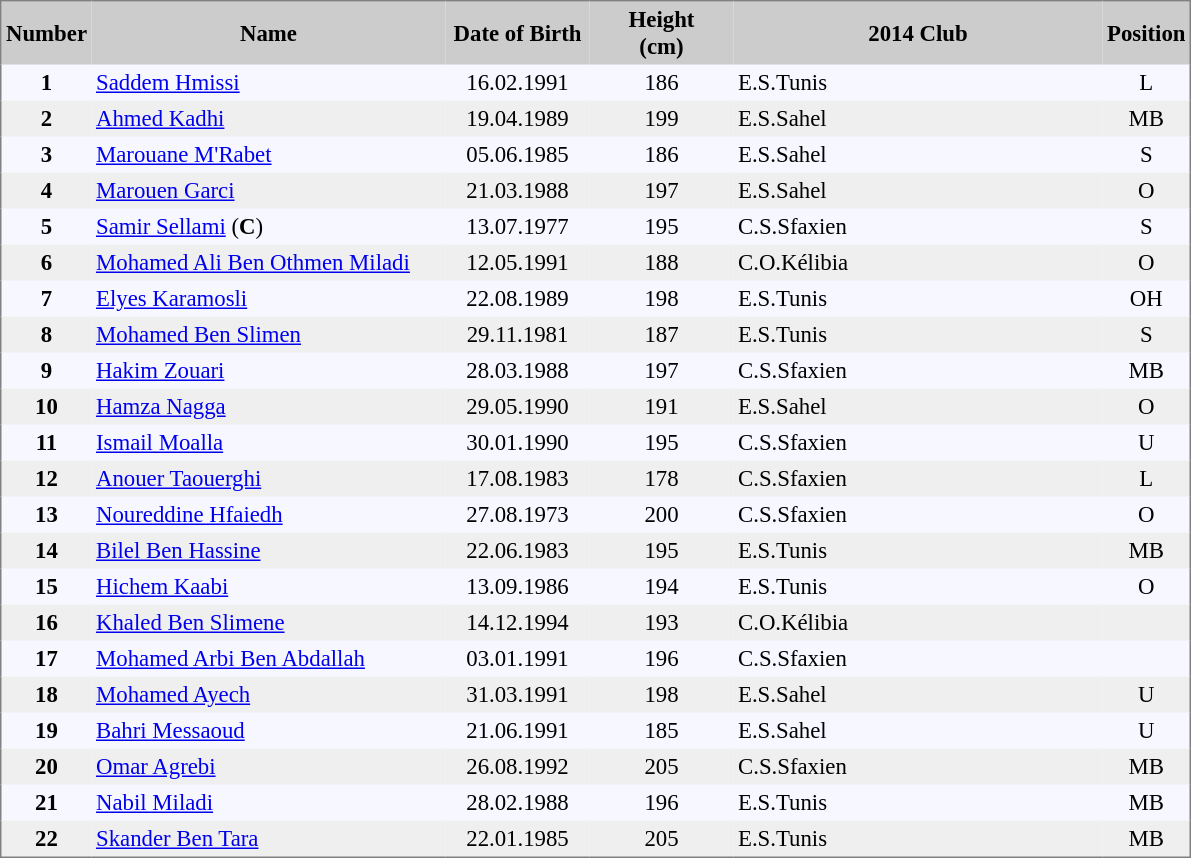<table cellpadding="3" style="background: #f7f8ff; font-size: 95%; border: 1px solid gray; border-collapse: collapse;">
<tr style="background:#ccc;">
<th style="width: 10px;"><strong>Number</strong></th>
<th style="width: 230px;"><strong>Name</strong></th>
<th style="width: 90px;"><strong>Date of Birth</strong></th>
<th style="width: 90px;"><strong>Height<br>(cm)</strong></th>
<th style="width: 240px;"><strong>2014 Club</strong></th>
<th style="width: 50px;"><strong>Position</strong></th>
</tr>
<tr>
<td style="text-align:center;"><strong>1</strong></td>
<td><a href='#'>Saddem Hmissi</a></td>
<td style="text-align:center;">16.02.1991</td>
<td style="text-align:center;">186</td>
<td> E.S.Tunis</td>
<td style="text-align:center;">L</td>
</tr>
<tr style="background: #efefef;">
<td style="text-align:center;"><strong>2</strong></td>
<td><a href='#'>Ahmed Kadhi</a></td>
<td style="text-align:center;">19.04.1989</td>
<td style="text-align:center;">199</td>
<td> E.S.Sahel</td>
<td style="text-align:center;">MB</td>
</tr>
<tr>
<td style="text-align:center;"><strong>3</strong></td>
<td><a href='#'>Marouane M'Rabet</a></td>
<td style="text-align:center;">05.06.1985</td>
<td style="text-align:center;">186</td>
<td> E.S.Sahel</td>
<td style="text-align:center;">S</td>
</tr>
<tr style="background: #efefef;">
<td style="text-align:center;"><strong>4</strong></td>
<td><a href='#'>Marouen Garci</a></td>
<td style="text-align:center;">21.03.1988</td>
<td style="text-align:center;">197</td>
<td> E.S.Sahel</td>
<td style="text-align:center;">O</td>
</tr>
<tr>
<td style="text-align:center;"><strong>5</strong></td>
<td><a href='#'>Samir Sellami</a> (<strong>C</strong>)</td>
<td style="text-align:center;">13.07.1977</td>
<td style="text-align:center;">195</td>
<td> C.S.Sfaxien</td>
<td style="text-align:center;">S</td>
</tr>
<tr style="background: #efefef;">
<td style="text-align:center;"><strong>6</strong></td>
<td><a href='#'>Mohamed Ali Ben Othmen Miladi</a></td>
<td style="text-align:center;">12.05.1991</td>
<td style="text-align:center;">188</td>
<td> C.O.Kélibia</td>
<td style="text-align:center;">O</td>
</tr>
<tr>
<td style="text-align:center;"><strong>7</strong></td>
<td><a href='#'>Elyes Karamosli</a></td>
<td style="text-align:center;">22.08.1989</td>
<td style="text-align:center;">198</td>
<td> E.S.Tunis</td>
<td style="text-align:center;">OH</td>
</tr>
<tr style="background: #efefef;">
<td style="text-align:center;"><strong>8</strong></td>
<td><a href='#'>Mohamed Ben Slimen</a></td>
<td style="text-align:center;">29.11.1981</td>
<td style="text-align:center;">187</td>
<td> E.S.Tunis</td>
<td style="text-align:center;">S</td>
</tr>
<tr>
<td style="text-align:center;"><strong>9</strong></td>
<td><a href='#'>Hakim Zouari</a></td>
<td style="text-align:center;">28.03.1988</td>
<td style="text-align:center;">197</td>
<td> C.S.Sfaxien</td>
<td style="text-align:center;">MB</td>
</tr>
<tr style="background: #efefef;">
<td style="text-align:center;"><strong>10</strong></td>
<td><a href='#'>Hamza Nagga</a></td>
<td style="text-align:center;">29.05.1990</td>
<td style="text-align:center;">191</td>
<td> E.S.Sahel</td>
<td style="text-align:center;">O</td>
</tr>
<tr>
<td style="text-align:center;"><strong>11</strong></td>
<td><a href='#'>Ismail Moalla</a></td>
<td style="text-align:center;">30.01.1990</td>
<td style="text-align:center;">195</td>
<td> C.S.Sfaxien</td>
<td style="text-align:center;">U</td>
</tr>
<tr style="background: #efefef;">
<td style="text-align:center;"><strong>12</strong></td>
<td><a href='#'>Anouer Taouerghi</a></td>
<td style="text-align:center;">17.08.1983</td>
<td style="text-align:center;">178</td>
<td> C.S.Sfaxien</td>
<td style="text-align:center;">L</td>
</tr>
<tr>
<td style="text-align:center;"><strong>13</strong></td>
<td><a href='#'>Noureddine Hfaiedh</a></td>
<td style="text-align:center;">27.08.1973</td>
<td style="text-align:center;">200</td>
<td> C.S.Sfaxien</td>
<td style="text-align:center;">O</td>
</tr>
<tr style="background: #efefef;">
<td style="text-align:center;"><strong>14</strong></td>
<td><a href='#'>Bilel Ben Hassine</a></td>
<td style="text-align:center;">22.06.1983</td>
<td style="text-align:center;">195</td>
<td> E.S.Tunis</td>
<td style="text-align:center;">MB</td>
</tr>
<tr>
<td style="text-align:center;"><strong>15</strong></td>
<td><a href='#'>Hichem Kaabi</a></td>
<td style="text-align:center;">13.09.1986</td>
<td style="text-align:center;">194</td>
<td> E.S.Tunis</td>
<td style="text-align:center;">O</td>
</tr>
<tr style="background: #efefef;">
<td style="text-align:center;"><strong>16</strong></td>
<td><a href='#'>Khaled Ben Slimene</a></td>
<td style="text-align:center;">14.12.1994</td>
<td style="text-align:center;">193</td>
<td> C.O.Kélibia</td>
<td style="text-align:center;"></td>
</tr>
<tr>
<td style="text-align:center;"><strong>17</strong></td>
<td><a href='#'>Mohamed Arbi Ben Abdallah</a></td>
<td style="text-align:center;">03.01.1991</td>
<td style="text-align:center;">196</td>
<td> C.S.Sfaxien</td>
<td style="text-align:center;"></td>
</tr>
<tr style="background: #efefef;">
<td style="text-align:center;"><strong>18</strong></td>
<td><a href='#'>Mohamed Ayech</a></td>
<td style="text-align:center;">31.03.1991</td>
<td style="text-align:center;">198</td>
<td> E.S.Sahel</td>
<td style="text-align:center;">U</td>
</tr>
<tr>
<td style="text-align:center;"><strong>19</strong></td>
<td><a href='#'>Bahri Messaoud</a></td>
<td style="text-align:center;">21.06.1991</td>
<td style="text-align:center;">185</td>
<td> E.S.Sahel</td>
<td style="text-align:center;">U</td>
</tr>
<tr style="background: #efefef;">
<td style="text-align:center;"><strong>20</strong></td>
<td><a href='#'>Omar Agrebi</a></td>
<td style="text-align:center;">26.08.1992</td>
<td style="text-align:center;">205</td>
<td> C.S.Sfaxien</td>
<td style="text-align:center;">MB</td>
</tr>
<tr>
<td style="text-align:center;"><strong>21</strong></td>
<td><a href='#'>Nabil Miladi</a></td>
<td style="text-align:center;">28.02.1988</td>
<td style="text-align:center;">196</td>
<td> E.S.Tunis</td>
<td style="text-align:center;">MB</td>
</tr>
<tr style="background: #efefef;">
<td style="text-align:center;"><strong>22</strong></td>
<td><a href='#'>Skander Ben Tara</a></td>
<td style="text-align:center;">22.01.1985</td>
<td style="text-align:center;">205</td>
<td> E.S.Tunis</td>
<td style="text-align:center;">MB</td>
</tr>
</table>
